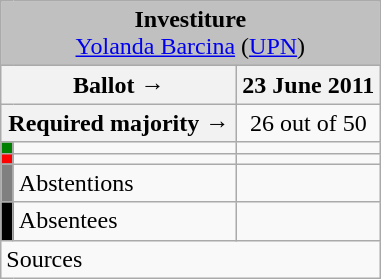<table class="wikitable" style="text-align:center;">
<tr>
<td colspan="3" align="center" bgcolor="#C0C0C0"><strong>Investiture</strong><br><a href='#'>Yolanda Barcina</a> (<a href='#'>UPN</a>)</td>
</tr>
<tr>
<th colspan="2" width="150px">Ballot →</th>
<th>23 June 2011</th>
</tr>
<tr>
<th colspan="2">Required majority →</th>
<td>26 out of 50 </td>
</tr>
<tr>
<th width="1px" style="background:green;"></th>
<td align="left"></td>
<td></td>
</tr>
<tr>
<th style="color:inherit;background:red;"></th>
<td align="left"></td>
<td></td>
</tr>
<tr>
<th style="color:inherit;background:gray;"></th>
<td align="left"><span>Abstentions</span></td>
<td></td>
</tr>
<tr>
<th style="color:inherit;background:black;"></th>
<td align="left"><span>Absentees</span></td>
<td></td>
</tr>
<tr>
<td align="left" colspan="3">Sources</td>
</tr>
</table>
